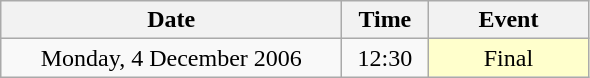<table class = "wikitable" style="text-align:center;">
<tr>
<th width=220>Date</th>
<th width=50>Time</th>
<th width=100>Event</th>
</tr>
<tr>
<td>Monday, 4 December 2006</td>
<td>12:30</td>
<td bgcolor=ffffcc>Final</td>
</tr>
</table>
